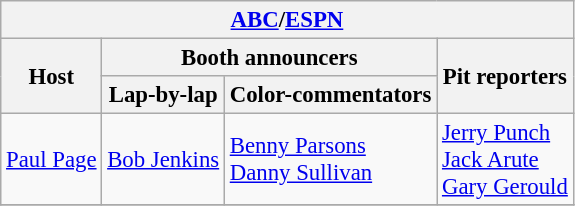<table class="wikitable" style="font-size: 95%;">
<tr>
<th colspan=4><a href='#'>ABC</a>/<a href='#'>ESPN</a></th>
</tr>
<tr>
<th rowspan=2>Host</th>
<th colspan=2>Booth announcers</th>
<th rowspan=2>Pit reporters</th>
</tr>
<tr>
<th><strong>Lap-by-lap</strong></th>
<th><strong>Color-commentators</strong></th>
</tr>
<tr>
<td><a href='#'>Paul Page</a></td>
<td><a href='#'>Bob Jenkins</a></td>
<td><a href='#'>Benny Parsons</a> <br> <a href='#'>Danny Sullivan</a></td>
<td><a href='#'>Jerry Punch</a> <br> <a href='#'>Jack Arute</a> <br> <a href='#'>Gary Gerould</a></td>
</tr>
<tr>
</tr>
</table>
